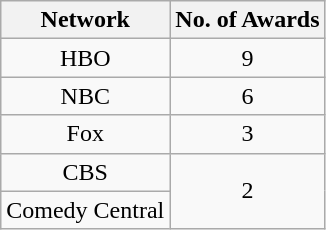<table class="wikitable">
<tr>
<th>Network</th>
<th>No. of Awards</th>
</tr>
<tr style="text-align:center">
<td>HBO</td>
<td>9</td>
</tr>
<tr style="text-align:center">
<td>NBC</td>
<td>6</td>
</tr>
<tr style="text-align:center">
<td>Fox</td>
<td>3</td>
</tr>
<tr style="text-align:center">
<td>CBS</td>
<td rowspan="2">2</td>
</tr>
<tr style="text-align:center">
<td>Comedy Central</td>
</tr>
</table>
